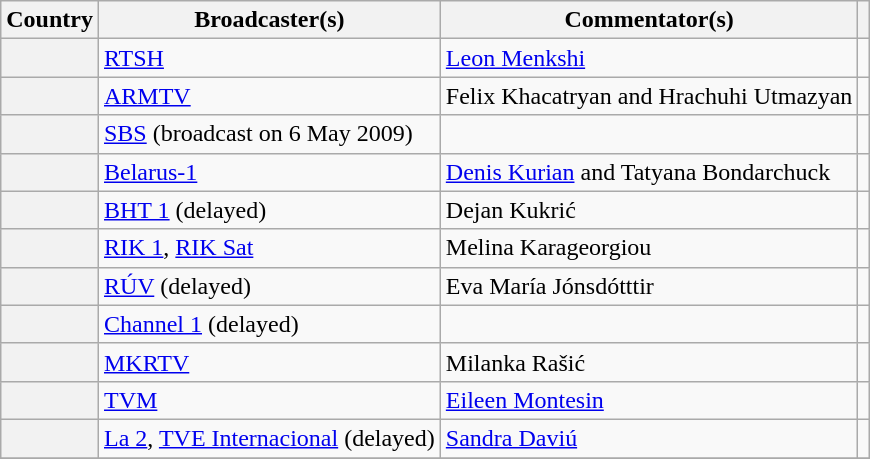<table class="wikitable plainrowheaders">
<tr>
<th scope="col">Country</th>
<th scope="col">Broadcaster(s)</th>
<th scope="col">Commentator(s)</th>
<th scope="col"></th>
</tr>
<tr>
<th scope="row"></th>
<td><a href='#'>RTSH</a></td>
<td><a href='#'>Leon Menkshi</a></td>
<td></td>
</tr>
<tr>
<th scope="row"></th>
<td><a href='#'>ARMTV</a></td>
<td>Felix Khacatryan and Hrachuhi Utmazyan</td>
<td></td>
</tr>
<tr>
<th scope="row"></th>
<td><a href='#'>SBS</a> (broadcast on 6 May 2009)</td>
<td></td>
<td></td>
</tr>
<tr>
<th scope="row"></th>
<td><a href='#'>Belarus-1</a></td>
<td><a href='#'>Denis Kurian</a> and Tatyana Bondarchuck</td>
<td></td>
</tr>
<tr>
<th scope="row"></th>
<td><a href='#'>BHT 1</a> (delayed)</td>
<td>Dejan Kukrić</td>
<td></td>
</tr>
<tr>
<th scope="row"></th>
<td><a href='#'>RIK 1</a>, <a href='#'>RIK Sat</a></td>
<td>Melina Karageorgiou</td>
<td></td>
</tr>
<tr>
<th scope="row"></th>
<td><a href='#'>RÚV</a> (delayed)</td>
<td>Eva María Jónsdótttir</td>
<td></td>
</tr>
<tr>
<th scope="row"></th>
<td><a href='#'>Channel 1</a> (delayed)</td>
<td></td>
<td></td>
</tr>
<tr>
<th scope="row"></th>
<td><a href='#'>MKRTV</a></td>
<td>Milanka Rašić</td>
<td></td>
</tr>
<tr>
<th scope="row"></th>
<td><a href='#'>TVM</a></td>
<td><a href='#'>Eileen Montesin</a></td>
<td></td>
</tr>
<tr>
<th scope="row"></th>
<td><a href='#'>La 2</a>, <a href='#'>TVE Internacional</a> (delayed)</td>
<td><a href='#'>Sandra Daviú</a></td>
<td></td>
</tr>
<tr>
</tr>
</table>
